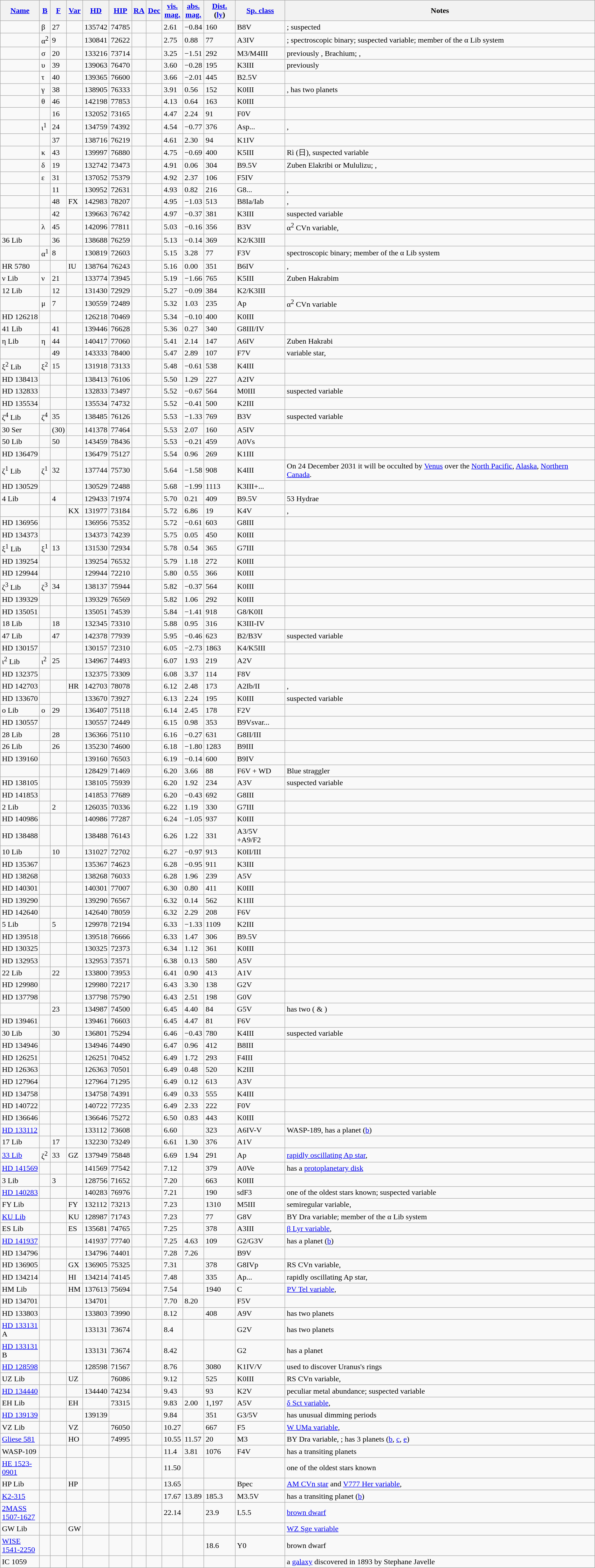<table class="wikitable sortable sticky-header">
<tr>
<th width="70"><a href='#'>Name</a></th>
<th><a href='#'>B</a></th>
<th><a href='#'>F</a></th>
<th><a href='#'>Var</a></th>
<th><a href='#'>HD</a></th>
<th><a href='#'>HIP</a></th>
<th><a href='#'>RA</a></th>
<th><a href='#'>Dec</a></th>
<th><a href='#'>vis.<br>mag.</a></th>
<th><a href='#'>abs.<br>mag.</a></th>
<th><a href='#'>Dist.</a> (<a href='#'>ly</a>)</th>
<th><a href='#'>Sp. class</a></th>
<th>Notes</th>
</tr>
<tr>
<td></td>
<td>β</td>
<td>27</td>
<td></td>
<td>135742</td>
<td>74785</td>
<td></td>
<td></td>
<td>2.61</td>
<td>−0.84</td>
<td>160</td>
<td>B8V</td>
<td style="text-align:left;">; suspected </td>
</tr>
<tr>
<td></td>
<td>α<sup>2</sup></td>
<td>9</td>
<td></td>
<td>130841</td>
<td>72622</td>
<td></td>
<td></td>
<td>2.75</td>
<td>0.88</td>
<td>77</td>
<td>A3IV</td>
<td style="text-align:left;">; spectroscopic binary; suspected variable; member of the α Lib system</td>
</tr>
<tr>
<td></td>
<td>σ</td>
<td>20</td>
<td></td>
<td>133216</td>
<td>73714</td>
<td></td>
<td></td>
<td>3.25</td>
<td>−1.51</td>
<td>292</td>
<td>M3/M4III</td>
<td style="text-align:left;">previously , Brachium; , </td>
</tr>
<tr>
<td></td>
<td>υ</td>
<td>39</td>
<td></td>
<td>139063</td>
<td>76470</td>
<td></td>
<td></td>
<td>3.60</td>
<td>−0.28</td>
<td>195</td>
<td>K3III</td>
<td style="text-align:left;">previously </td>
</tr>
<tr>
<td></td>
<td>τ</td>
<td>40</td>
<td></td>
<td>139365</td>
<td>76600</td>
<td></td>
<td></td>
<td>3.66</td>
<td>−2.01</td>
<td>445</td>
<td>B2.5V</td>
<td style="text-align:left;"></td>
</tr>
<tr>
<td></td>
<td>γ</td>
<td>38</td>
<td></td>
<td>138905</td>
<td>76333</td>
<td></td>
<td></td>
<td>3.91</td>
<td>0.56</td>
<td>152</td>
<td>K0III</td>
<td style="text-align:left;">, has two planets</td>
</tr>
<tr>
<td></td>
<td>θ</td>
<td>46</td>
<td></td>
<td>142198</td>
<td>77853</td>
<td></td>
<td></td>
<td>4.13</td>
<td>0.64</td>
<td>163</td>
<td>K0III</td>
<td></td>
</tr>
<tr>
<td></td>
<td></td>
<td>16</td>
<td></td>
<td>132052</td>
<td>73165</td>
<td></td>
<td></td>
<td>4.47</td>
<td>2.24</td>
<td>91</td>
<td>F0V</td>
<td></td>
</tr>
<tr>
<td></td>
<td>ι<sup>1</sup></td>
<td>24</td>
<td></td>
<td>134759</td>
<td>74392</td>
<td></td>
<td></td>
<td>4.54</td>
<td>−0.77</td>
<td>376</td>
<td>Asp...</td>
<td>, </td>
</tr>
<tr>
<td></td>
<td></td>
<td>37</td>
<td></td>
<td>138716</td>
<td>76219</td>
<td></td>
<td></td>
<td>4.61</td>
<td>2.30</td>
<td>94</td>
<td>K1IV</td>
<td></td>
</tr>
<tr>
<td></td>
<td>κ</td>
<td>43</td>
<td></td>
<td>139997</td>
<td>76880</td>
<td></td>
<td></td>
<td>4.75</td>
<td>−0.69</td>
<td>400</td>
<td>K5III</td>
<td>Rì (日), suspected variable</td>
</tr>
<tr>
<td></td>
<td>δ</td>
<td>19</td>
<td></td>
<td>132742</td>
<td>73473</td>
<td></td>
<td></td>
<td>4.91</td>
<td>0.06</td>
<td>304</td>
<td>B9.5V</td>
<td style="text-align:left;">Zuben Elakribi or Mululizu; , </td>
</tr>
<tr>
<td></td>
<td>ε</td>
<td>31</td>
<td></td>
<td>137052</td>
<td>75379</td>
<td></td>
<td></td>
<td>4.92</td>
<td>2.37</td>
<td>106</td>
<td>F5IV</td>
<td></td>
</tr>
<tr>
<td></td>
<td></td>
<td>11</td>
<td></td>
<td>130952</td>
<td>72631</td>
<td></td>
<td></td>
<td>4.93</td>
<td>0.82</td>
<td>216</td>
<td>G8...</td>
<td>, </td>
</tr>
<tr>
<td></td>
<td></td>
<td>48</td>
<td>FX</td>
<td>142983</td>
<td>78207</td>
<td></td>
<td></td>
<td>4.95</td>
<td>−1.03</td>
<td>513</td>
<td>B8Ia/Iab</td>
<td style="text-align:left;">, </td>
</tr>
<tr>
<td></td>
<td></td>
<td>42</td>
<td></td>
<td>139663</td>
<td>76742</td>
<td></td>
<td></td>
<td>4.97</td>
<td>−0.37</td>
<td>381</td>
<td>K3III</td>
<td>suspected variable</td>
</tr>
<tr>
<td></td>
<td>λ</td>
<td>45</td>
<td></td>
<td>142096</td>
<td>77811</td>
<td></td>
<td></td>
<td>5.03</td>
<td>−0.16</td>
<td>356</td>
<td>B3V</td>
<td>α<sup>2</sup> CVn variable, </td>
</tr>
<tr>
<td>36 Lib</td>
<td></td>
<td>36</td>
<td></td>
<td>138688</td>
<td>76259</td>
<td></td>
<td></td>
<td>5.13</td>
<td>−0.14</td>
<td>369</td>
<td>K2/K3III</td>
<td></td>
</tr>
<tr>
<td></td>
<td>α<sup>1</sup></td>
<td>8</td>
<td></td>
<td>130819</td>
<td>72603</td>
<td></td>
<td></td>
<td>5.15</td>
<td>3.28</td>
<td>77</td>
<td>F3V</td>
<td style="text-align:left;">spectroscopic binary; member of the α Lib system</td>
</tr>
<tr>
<td>HR 5780</td>
<td></td>
<td></td>
<td>IU</td>
<td>138764</td>
<td>76243</td>
<td></td>
<td></td>
<td>5.16</td>
<td>0.00</td>
<td>351</td>
<td>B6IV</td>
<td>, </td>
</tr>
<tr>
<td>ν Lib</td>
<td>ν</td>
<td>21</td>
<td></td>
<td>133774</td>
<td>73945</td>
<td></td>
<td></td>
<td>5.19</td>
<td>−1.66</td>
<td>765</td>
<td>K5III</td>
<td style="text-align:left;">Zuben Hakrabim</td>
</tr>
<tr>
<td>12 Lib</td>
<td></td>
<td>12</td>
<td></td>
<td>131430</td>
<td>72929</td>
<td></td>
<td></td>
<td>5.27</td>
<td>−0.09</td>
<td>384</td>
<td>K2/K3III</td>
<td></td>
</tr>
<tr>
<td></td>
<td>μ</td>
<td>7</td>
<td></td>
<td>130559</td>
<td>72489</td>
<td></td>
<td></td>
<td>5.32</td>
<td>1.03</td>
<td>235</td>
<td>Ap</td>
<td>α<sup>2</sup> CVn variable</td>
</tr>
<tr>
<td>HD 126218</td>
<td></td>
<td></td>
<td></td>
<td>126218</td>
<td>70469</td>
<td></td>
<td></td>
<td>5.34</td>
<td>−0.10</td>
<td>400</td>
<td>K0III</td>
<td></td>
</tr>
<tr>
<td>41 Lib</td>
<td></td>
<td>41</td>
<td></td>
<td>139446</td>
<td>76628</td>
<td></td>
<td></td>
<td>5.36</td>
<td>0.27</td>
<td>340</td>
<td>G8III/IV</td>
<td></td>
</tr>
<tr>
<td>η Lib</td>
<td>η</td>
<td>44</td>
<td></td>
<td>140417</td>
<td>77060</td>
<td></td>
<td></td>
<td>5.41</td>
<td>2.14</td>
<td>147</td>
<td>A6IV</td>
<td style="text-align:left;">Zuben Hakrabi</td>
</tr>
<tr>
<td></td>
<td></td>
<td>49</td>
<td></td>
<td>143333</td>
<td>78400</td>
<td></td>
<td></td>
<td>5.47</td>
<td>2.89</td>
<td>107</td>
<td>F7V</td>
<td>variable star, </td>
</tr>
<tr>
<td>ξ<sup>2</sup> Lib</td>
<td>ξ<sup>2</sup></td>
<td>15</td>
<td></td>
<td>131918</td>
<td>73133</td>
<td></td>
<td></td>
<td>5.48</td>
<td>−0.61</td>
<td>538</td>
<td>K4III</td>
<td></td>
</tr>
<tr>
<td>HD 138413</td>
<td></td>
<td></td>
<td></td>
<td>138413</td>
<td>76106</td>
<td></td>
<td></td>
<td>5.50</td>
<td>1.29</td>
<td>227</td>
<td>A2IV</td>
<td></td>
</tr>
<tr>
<td>HD 132833</td>
<td></td>
<td></td>
<td></td>
<td>132833</td>
<td>73497</td>
<td></td>
<td></td>
<td>5.52</td>
<td>−0.67</td>
<td>564</td>
<td>M0III</td>
<td>suspected variable</td>
</tr>
<tr>
<td>HD 135534</td>
<td></td>
<td></td>
<td></td>
<td>135534</td>
<td>74732</td>
<td></td>
<td></td>
<td>5.52</td>
<td>−0.41</td>
<td>500</td>
<td>K2III</td>
<td></td>
</tr>
<tr>
<td>ζ<sup>4</sup> Lib</td>
<td>ζ<sup>4</sup></td>
<td>35</td>
<td></td>
<td>138485</td>
<td>76126</td>
<td></td>
<td></td>
<td>5.53</td>
<td>−1.33</td>
<td>769</td>
<td>B3V</td>
<td>suspected variable</td>
</tr>
<tr>
<td>30 Ser</td>
<td></td>
<td>(30)</td>
<td></td>
<td>141378</td>
<td>77464</td>
<td></td>
<td></td>
<td>5.53</td>
<td>2.07</td>
<td>160</td>
<td>A5IV</td>
<td></td>
</tr>
<tr>
<td>50 Lib</td>
<td></td>
<td>50</td>
<td></td>
<td>143459</td>
<td>78436</td>
<td></td>
<td></td>
<td>5.53</td>
<td>−0.21</td>
<td>459</td>
<td>A0Vs</td>
<td></td>
</tr>
<tr>
<td>HD 136479</td>
<td></td>
<td></td>
<td></td>
<td>136479</td>
<td>75127</td>
<td></td>
<td></td>
<td>5.54</td>
<td>0.96</td>
<td>269</td>
<td>K1III</td>
<td></td>
</tr>
<tr>
<td>ζ<sup>1</sup> Lib</td>
<td>ζ<sup>1</sup></td>
<td>32</td>
<td></td>
<td>137744</td>
<td>75730</td>
<td></td>
<td></td>
<td>5.64</td>
<td>−1.58</td>
<td>908</td>
<td>K4III</td>
<td>On 24 December 2031 it will be occulted by <a href='#'>Venus</a> over the <a href='#'>North Pacific</a>, <a href='#'>Alaska</a>, <a href='#'>Northern Canada</a>.</td>
</tr>
<tr>
<td>HD 130529</td>
<td></td>
<td></td>
<td></td>
<td>130529</td>
<td>72488</td>
<td></td>
<td></td>
<td>5.68</td>
<td>−1.99</td>
<td>1113</td>
<td>K3III+...</td>
<td></td>
</tr>
<tr>
<td>4 Lib</td>
<td></td>
<td>4</td>
<td></td>
<td>129433</td>
<td>71974</td>
<td></td>
<td></td>
<td>5.70</td>
<td>0.21</td>
<td>409</td>
<td>B9.5V</td>
<td>53 Hydrae</td>
</tr>
<tr>
<td></td>
<td></td>
<td></td>
<td>KX</td>
<td>131977</td>
<td>73184</td>
<td></td>
<td></td>
<td>5.72</td>
<td>6.86</td>
<td>19</td>
<td>K4V</td>
<td style="text-align:left;">, </td>
</tr>
<tr>
<td>HD 136956</td>
<td></td>
<td></td>
<td></td>
<td>136956</td>
<td>75352</td>
<td></td>
<td></td>
<td>5.72</td>
<td>−0.61</td>
<td>603</td>
<td>G8III</td>
<td></td>
</tr>
<tr>
<td>HD 134373</td>
<td></td>
<td></td>
<td></td>
<td>134373</td>
<td>74239</td>
<td></td>
<td></td>
<td>5.75</td>
<td>0.05</td>
<td>450</td>
<td>K0III</td>
<td></td>
</tr>
<tr>
<td>ξ<sup>1</sup> Lib</td>
<td>ξ<sup>1</sup></td>
<td>13</td>
<td></td>
<td>131530</td>
<td>72934</td>
<td></td>
<td></td>
<td>5.78</td>
<td>0.54</td>
<td>365</td>
<td>G7III</td>
<td></td>
</tr>
<tr>
<td>HD 139254</td>
<td></td>
<td></td>
<td></td>
<td>139254</td>
<td>76532</td>
<td></td>
<td></td>
<td>5.79</td>
<td>1.18</td>
<td>272</td>
<td>K0III</td>
<td></td>
</tr>
<tr>
<td>HD 129944</td>
<td></td>
<td></td>
<td></td>
<td>129944</td>
<td>72210</td>
<td></td>
<td></td>
<td>5.80</td>
<td>0.55</td>
<td>366</td>
<td>K0III</td>
<td></td>
</tr>
<tr>
<td>ζ<sup>3</sup> Lib</td>
<td>ζ<sup>3</sup></td>
<td>34</td>
<td></td>
<td>138137</td>
<td>75944</td>
<td></td>
<td></td>
<td>5.82</td>
<td>−0.37</td>
<td>564</td>
<td>K0III</td>
<td></td>
</tr>
<tr>
<td>HD 139329</td>
<td></td>
<td></td>
<td></td>
<td>139329</td>
<td>76569</td>
<td></td>
<td></td>
<td>5.82</td>
<td>1.06</td>
<td>292</td>
<td>K0III</td>
<td></td>
</tr>
<tr>
<td>HD 135051</td>
<td></td>
<td></td>
<td></td>
<td>135051</td>
<td>74539</td>
<td></td>
<td></td>
<td>5.84</td>
<td>−1.41</td>
<td>918</td>
<td>G8/K0II</td>
<td></td>
</tr>
<tr>
<td>18 Lib</td>
<td></td>
<td>18</td>
<td></td>
<td>132345</td>
<td>73310</td>
<td></td>
<td></td>
<td>5.88</td>
<td>0.95</td>
<td>316</td>
<td>K3III-IV</td>
<td></td>
</tr>
<tr>
<td>47 Lib</td>
<td></td>
<td>47</td>
<td></td>
<td>142378</td>
<td>77939</td>
<td></td>
<td></td>
<td>5.95</td>
<td>−0.46</td>
<td>623</td>
<td>B2/B3V</td>
<td>suspected variable</td>
</tr>
<tr>
<td>HD 130157</td>
<td></td>
<td></td>
<td></td>
<td>130157</td>
<td>72310</td>
<td></td>
<td></td>
<td>6.05</td>
<td>−2.73</td>
<td>1863</td>
<td>K4/K5III</td>
<td></td>
</tr>
<tr>
<td>ι<sup>2</sup> Lib</td>
<td>ι<sup>2</sup></td>
<td>25</td>
<td></td>
<td>134967</td>
<td>74493</td>
<td></td>
<td></td>
<td>6.07</td>
<td>1.93</td>
<td>219</td>
<td>A2V</td>
<td></td>
</tr>
<tr>
<td>HD 132375</td>
<td></td>
<td></td>
<td></td>
<td>132375</td>
<td>73309</td>
<td></td>
<td></td>
<td>6.08</td>
<td>3.37</td>
<td>114</td>
<td>F8V</td>
<td></td>
</tr>
<tr>
<td>HD 142703</td>
<td></td>
<td></td>
<td>HR</td>
<td>142703</td>
<td>78078</td>
<td></td>
<td></td>
<td>6.12</td>
<td>2.48</td>
<td>173</td>
<td>A2Ib/II</td>
<td style="text-align:left;">, </td>
</tr>
<tr>
<td>HD 133670</td>
<td></td>
<td></td>
<td></td>
<td>133670</td>
<td>73927</td>
<td></td>
<td></td>
<td>6.13</td>
<td>2.24</td>
<td>195</td>
<td>K0III</td>
<td>suspected variable</td>
</tr>
<tr>
<td>ο Lib</td>
<td>ο</td>
<td>29</td>
<td></td>
<td>136407</td>
<td>75118</td>
<td></td>
<td></td>
<td>6.14</td>
<td>2.45</td>
<td>178</td>
<td>F2V</td>
<td></td>
</tr>
<tr>
<td>HD 130557</td>
<td></td>
<td></td>
<td></td>
<td>130557</td>
<td>72449</td>
<td></td>
<td></td>
<td>6.15</td>
<td>0.98</td>
<td>353</td>
<td>B9Vsvar...</td>
<td></td>
</tr>
<tr>
<td>28 Lib</td>
<td></td>
<td>28</td>
<td></td>
<td>136366</td>
<td>75110</td>
<td></td>
<td></td>
<td>6.16</td>
<td>−0.27</td>
<td>631</td>
<td>G8II/III</td>
<td></td>
</tr>
<tr>
<td>26 Lib</td>
<td></td>
<td>26</td>
<td></td>
<td>135230</td>
<td>74600</td>
<td></td>
<td></td>
<td>6.18</td>
<td>−1.80</td>
<td>1283</td>
<td>B9III</td>
<td></td>
</tr>
<tr>
<td>HD 139160</td>
<td></td>
<td></td>
<td></td>
<td>139160</td>
<td>76503</td>
<td></td>
<td></td>
<td>6.19</td>
<td>−0.14</td>
<td>600</td>
<td>B9IV</td>
<td></td>
</tr>
<tr>
<td></td>
<td></td>
<td></td>
<td></td>
<td>128429</td>
<td>71469</td>
<td></td>
<td></td>
<td>6.20</td>
<td>3.66</td>
<td>88</td>
<td>F6V + WD</td>
<td>Blue straggler</td>
</tr>
<tr>
<td>HD 138105</td>
<td></td>
<td></td>
<td></td>
<td>138105</td>
<td>75939</td>
<td></td>
<td></td>
<td>6.20</td>
<td>1.92</td>
<td>234</td>
<td>A3V</td>
<td>suspected variable</td>
</tr>
<tr>
<td>HD 141853</td>
<td></td>
<td></td>
<td></td>
<td>141853</td>
<td>77689</td>
<td></td>
<td></td>
<td>6.20</td>
<td>−0.43</td>
<td>692</td>
<td>G8III</td>
<td></td>
</tr>
<tr>
<td>2 Lib</td>
<td></td>
<td>2</td>
<td></td>
<td>126035</td>
<td>70336</td>
<td></td>
<td></td>
<td>6.22</td>
<td>1.19</td>
<td>330</td>
<td>G7III</td>
<td></td>
</tr>
<tr>
<td>HD 140986</td>
<td></td>
<td></td>
<td></td>
<td>140986</td>
<td>77287</td>
<td></td>
<td></td>
<td>6.24</td>
<td>−1.05</td>
<td>937</td>
<td>K0III</td>
<td></td>
</tr>
<tr>
<td>HD 138488</td>
<td></td>
<td></td>
<td></td>
<td>138488</td>
<td>76143</td>
<td></td>
<td></td>
<td>6.26</td>
<td>1.22</td>
<td>331</td>
<td>A3/5V +A9/F2</td>
<td></td>
</tr>
<tr>
<td>10 Lib</td>
<td></td>
<td>10</td>
<td></td>
<td>131027</td>
<td>72702</td>
<td></td>
<td></td>
<td>6.27</td>
<td>−0.97</td>
<td>913</td>
<td>K0II/III</td>
<td></td>
</tr>
<tr>
<td>HD 135367</td>
<td></td>
<td></td>
<td></td>
<td>135367</td>
<td>74623</td>
<td></td>
<td></td>
<td>6.28</td>
<td>−0.95</td>
<td>911</td>
<td>K3III</td>
<td></td>
</tr>
<tr>
<td>HD 138268</td>
<td></td>
<td></td>
<td></td>
<td>138268</td>
<td>76033</td>
<td></td>
<td></td>
<td>6.28</td>
<td>1.96</td>
<td>239</td>
<td>A5V</td>
<td></td>
</tr>
<tr>
<td>HD 140301</td>
<td></td>
<td></td>
<td></td>
<td>140301</td>
<td>77007</td>
<td></td>
<td></td>
<td>6.30</td>
<td>0.80</td>
<td>411</td>
<td>K0III</td>
<td></td>
</tr>
<tr>
<td>HD 139290</td>
<td></td>
<td></td>
<td></td>
<td>139290</td>
<td>76567</td>
<td></td>
<td></td>
<td>6.32</td>
<td>0.14</td>
<td>562</td>
<td>K1III</td>
<td></td>
</tr>
<tr>
<td>HD 142640</td>
<td></td>
<td></td>
<td></td>
<td>142640</td>
<td>78059</td>
<td></td>
<td></td>
<td>6.32</td>
<td>2.29</td>
<td>208</td>
<td>F6V</td>
<td></td>
</tr>
<tr>
<td>5 Lib</td>
<td></td>
<td>5</td>
<td></td>
<td>129978</td>
<td>72194</td>
<td></td>
<td></td>
<td>6.33</td>
<td>−1.33</td>
<td>1109</td>
<td>K2III</td>
<td></td>
</tr>
<tr>
<td>HD 139518</td>
<td></td>
<td></td>
<td></td>
<td>139518</td>
<td>76666</td>
<td></td>
<td></td>
<td>6.33</td>
<td>1.47</td>
<td>306</td>
<td>B9.5V</td>
<td></td>
</tr>
<tr>
<td>HD 130325</td>
<td></td>
<td></td>
<td></td>
<td>130325</td>
<td>72373</td>
<td></td>
<td></td>
<td>6.34</td>
<td>1.12</td>
<td>361</td>
<td>K0III</td>
<td></td>
</tr>
<tr>
<td>HD 132953</td>
<td></td>
<td></td>
<td></td>
<td>132953</td>
<td>73571</td>
<td></td>
<td></td>
<td>6.38</td>
<td>0.13</td>
<td>580</td>
<td>A5V</td>
<td></td>
</tr>
<tr>
<td>22 Lib</td>
<td></td>
<td>22</td>
<td></td>
<td>133800</td>
<td>73953</td>
<td></td>
<td></td>
<td>6.41</td>
<td>0.90</td>
<td>413</td>
<td>A1V</td>
<td></td>
</tr>
<tr>
<td>HD 129980</td>
<td></td>
<td></td>
<td></td>
<td>129980</td>
<td>72217</td>
<td></td>
<td></td>
<td>6.43</td>
<td>3.30</td>
<td>138</td>
<td>G2V</td>
<td></td>
</tr>
<tr>
<td>HD 137798</td>
<td></td>
<td></td>
<td></td>
<td>137798</td>
<td>75790</td>
<td></td>
<td></td>
<td>6.43</td>
<td>2.51</td>
<td>198</td>
<td>G0V</td>
<td></td>
</tr>
<tr>
<td></td>
<td></td>
<td>23</td>
<td></td>
<td>134987</td>
<td>74500</td>
<td></td>
<td></td>
<td>6.45</td>
<td>4.40</td>
<td>84</td>
<td>G5V</td>
<td style="text-align:left;">has two  ( & )</td>
</tr>
<tr>
<td>HD 139461</td>
<td></td>
<td></td>
<td></td>
<td>139461</td>
<td>76603</td>
<td></td>
<td></td>
<td>6.45</td>
<td>4.47</td>
<td>81</td>
<td>F6V</td>
<td></td>
</tr>
<tr>
<td>30 Lib</td>
<td></td>
<td>30</td>
<td></td>
<td>136801</td>
<td>75294</td>
<td></td>
<td></td>
<td>6.46</td>
<td>−0.43</td>
<td>780</td>
<td>K4III</td>
<td>suspected variable</td>
</tr>
<tr>
<td>HD 134946</td>
<td></td>
<td></td>
<td></td>
<td>134946</td>
<td>74490</td>
<td></td>
<td></td>
<td>6.47</td>
<td>0.96</td>
<td>412</td>
<td>B8III</td>
<td></td>
</tr>
<tr>
<td>HD 126251</td>
<td></td>
<td></td>
<td></td>
<td>126251</td>
<td>70452</td>
<td></td>
<td></td>
<td>6.49</td>
<td>1.72</td>
<td>293</td>
<td>F4III</td>
<td></td>
</tr>
<tr>
<td>HD 126363</td>
<td></td>
<td></td>
<td></td>
<td>126363</td>
<td>70501</td>
<td></td>
<td></td>
<td>6.49</td>
<td>0.48</td>
<td>520</td>
<td>K2III</td>
<td></td>
</tr>
<tr>
<td>HD 127964</td>
<td></td>
<td></td>
<td></td>
<td>127964</td>
<td>71295</td>
<td></td>
<td></td>
<td>6.49</td>
<td>0.12</td>
<td>613</td>
<td>A3V</td>
<td></td>
</tr>
<tr>
<td>HD 134758</td>
<td></td>
<td></td>
<td></td>
<td>134758</td>
<td>74391</td>
<td></td>
<td></td>
<td>6.49</td>
<td>0.33</td>
<td>555</td>
<td>K4III</td>
<td></td>
</tr>
<tr>
<td>HD 140722</td>
<td></td>
<td></td>
<td></td>
<td>140722</td>
<td>77235</td>
<td></td>
<td></td>
<td>6.49</td>
<td>2.33</td>
<td>222</td>
<td>F0V</td>
<td></td>
</tr>
<tr>
<td>HD 136646</td>
<td></td>
<td></td>
<td></td>
<td>136646</td>
<td>75272</td>
<td></td>
<td></td>
<td>6.50</td>
<td>0.83</td>
<td>443</td>
<td>K0III</td>
<td></td>
</tr>
<tr>
<td><a href='#'>HD 133112</a></td>
<td></td>
<td></td>
<td></td>
<td>133112</td>
<td>73608</td>
<td></td>
<td></td>
<td>6.60</td>
<td></td>
<td>323</td>
<td>A6IV-V</td>
<td style="text-align:left;">WASP-189, has a planet (<a href='#'>b</a>)</td>
</tr>
<tr>
<td>17 Lib</td>
<td></td>
<td>17</td>
<td></td>
<td>132230</td>
<td>73249</td>
<td></td>
<td></td>
<td>6.61</td>
<td>1.30</td>
<td>376</td>
<td>A1V</td>
<td></td>
</tr>
<tr>
<td><a href='#'>33 Lib</a></td>
<td>ζ<sup>2</sup></td>
<td>33</td>
<td>GZ</td>
<td>137949</td>
<td>75848</td>
<td></td>
<td></td>
<td>6.69</td>
<td>1.94</td>
<td>291</td>
<td>Ap</td>
<td><a href='#'>rapidly oscillating Ap star</a>, </td>
</tr>
<tr>
<td><a href='#'>HD 141569</a></td>
<td></td>
<td></td>
<td></td>
<td>141569</td>
<td>77542</td>
<td></td>
<td></td>
<td>7.12</td>
<td></td>
<td>379</td>
<td>A0Ve</td>
<td>has a <a href='#'>protoplanetary disk</a></td>
</tr>
<tr>
<td>3 Lib</td>
<td></td>
<td>3</td>
<td></td>
<td>128756</td>
<td>71652</td>
<td></td>
<td></td>
<td>7.20</td>
<td></td>
<td>663</td>
<td>K0III</td>
<td></td>
</tr>
<tr>
<td><a href='#'>HD 140283</a></td>
<td></td>
<td></td>
<td></td>
<td>140283</td>
<td>76976</td>
<td></td>
<td></td>
<td>7.21</td>
<td></td>
<td>190</td>
<td>sdF3</td>
<td>one of the oldest stars known; suspected variable</td>
</tr>
<tr>
<td>FY Lib</td>
<td></td>
<td></td>
<td>FY</td>
<td>132112</td>
<td>73213</td>
<td></td>
<td></td>
<td>7.23</td>
<td></td>
<td>1310</td>
<td>M5III</td>
<td>semiregular variable, </td>
</tr>
<tr>
<td><a href='#'>KU Lib</a></td>
<td></td>
<td></td>
<td>KU</td>
<td>128987</td>
<td>71743</td>
<td></td>
<td></td>
<td>7.23</td>
<td></td>
<td>77</td>
<td>G8V</td>
<td>BY Dra variable; member of the α Lib system</td>
</tr>
<tr>
<td>ES Lib</td>
<td></td>
<td></td>
<td>ES</td>
<td>135681</td>
<td>74765</td>
<td></td>
<td></td>
<td>7.25</td>
<td></td>
<td>378</td>
<td>A3III</td>
<td><a href='#'>β Lyr variable</a>, </td>
</tr>
<tr>
<td><a href='#'>HD 141937</a></td>
<td></td>
<td></td>
<td></td>
<td>141937</td>
<td>77740</td>
<td></td>
<td></td>
<td>7.25</td>
<td>4.63</td>
<td>109</td>
<td>G2/G3V</td>
<td style="text-align:left;">has a planet (<a href='#'>b</a>)</td>
</tr>
<tr>
<td>HD 134796</td>
<td></td>
<td></td>
<td></td>
<td>134796</td>
<td>74401</td>
<td></td>
<td></td>
<td>7.28</td>
<td>7.26</td>
<td></td>
<td>B9V</td>
<td></td>
</tr>
<tr>
<td>HD 136905</td>
<td></td>
<td></td>
<td>GX</td>
<td>136905</td>
<td>75325</td>
<td></td>
<td></td>
<td>7.31</td>
<td></td>
<td>378</td>
<td>G8IVp</td>
<td>RS CVn variable, </td>
</tr>
<tr>
<td>HD 134214</td>
<td></td>
<td></td>
<td>HI</td>
<td>134214</td>
<td>74145</td>
<td></td>
<td></td>
<td>7.48</td>
<td></td>
<td>335</td>
<td>Ap...</td>
<td>rapidly oscillating Ap star, </td>
</tr>
<tr>
<td>HM Lib</td>
<td></td>
<td></td>
<td>HM</td>
<td>137613</td>
<td>75694</td>
<td></td>
<td></td>
<td>7.54</td>
<td></td>
<td>1940</td>
<td>C</td>
<td><a href='#'>PV Tel variable</a>, </td>
</tr>
<tr>
<td>HD 134701</td>
<td></td>
<td></td>
<td></td>
<td>134701</td>
<td></td>
<td></td>
<td></td>
<td>7.70</td>
<td>8.20</td>
<td></td>
<td>F5V</td>
<td></td>
</tr>
<tr>
<td>HD 133803</td>
<td></td>
<td></td>
<td></td>
<td>133803</td>
<td>73990</td>
<td></td>
<td></td>
<td>8.12</td>
<td></td>
<td>408</td>
<td>A9V</td>
<td style="text-align:left;">has two planets</td>
</tr>
<tr>
<td><a href='#'>HD 133131</a> A</td>
<td></td>
<td></td>
<td></td>
<td>133131</td>
<td>73674</td>
<td></td>
<td></td>
<td>8.4</td>
<td></td>
<td></td>
<td>G2V</td>
<td style="text-align:left;">has two planets</td>
</tr>
<tr>
<td><a href='#'>HD 133131</a> B</td>
<td></td>
<td></td>
<td></td>
<td>133131</td>
<td>73674</td>
<td></td>
<td></td>
<td>8.42</td>
<td></td>
<td></td>
<td>G2</td>
<td style="text-align:left;">has a planet</td>
</tr>
<tr>
<td><a href='#'>HD 128598</a></td>
<td></td>
<td></td>
<td></td>
<td>128598</td>
<td>71567</td>
<td></td>
<td></td>
<td>8.76</td>
<td></td>
<td>3080</td>
<td>K1IV/V</td>
<td>used to discover Uranus's rings</td>
</tr>
<tr>
<td>UZ Lib</td>
<td></td>
<td></td>
<td>UZ</td>
<td></td>
<td>76086</td>
<td></td>
<td></td>
<td>9.12</td>
<td></td>
<td>525</td>
<td>K0III</td>
<td>RS CVn variable, </td>
</tr>
<tr>
<td><a href='#'>HD 134440</a></td>
<td></td>
<td></td>
<td></td>
<td>134440</td>
<td>74234</td>
<td></td>
<td></td>
<td>9.43</td>
<td></td>
<td>93</td>
<td>K2V</td>
<td>peculiar metal abundance; suspected variable</td>
</tr>
<tr>
<td>EH Lib</td>
<td></td>
<td></td>
<td>EH</td>
<td></td>
<td>73315</td>
<td></td>
<td></td>
<td>9.83</td>
<td>2.00</td>
<td>1,197</td>
<td>A5V</td>
<td><a href='#'>δ Sct variable</a>, </td>
</tr>
<tr>
<td><a href='#'>HD 139139</a></td>
<td></td>
<td></td>
<td></td>
<td>139139</td>
<td></td>
<td></td>
<td></td>
<td>9.84</td>
<td></td>
<td>351</td>
<td>G3/5V</td>
<td>has unusual dimming periods</td>
</tr>
<tr>
<td>VZ Lib</td>
<td></td>
<td></td>
<td>VZ</td>
<td></td>
<td>76050</td>
<td></td>
<td></td>
<td>10.27</td>
<td></td>
<td>667</td>
<td>F5</td>
<td><a href='#'>W UMa variable</a>, </td>
</tr>
<tr>
<td><a href='#'>Gliese 581</a></td>
<td></td>
<td></td>
<td>HO</td>
<td></td>
<td>74995</td>
<td></td>
<td></td>
<td>10.55</td>
<td>11.57</td>
<td>20</td>
<td>M3</td>
<td style="text-align:left;">BY Dra variable, ; has 3 planets (<a href='#'>b</a>, <a href='#'>c</a>, <a href='#'>e</a>)</td>
</tr>
<tr>
<td>WASP-109</td>
<td></td>
<td></td>
<td></td>
<td></td>
<td></td>
<td></td>
<td></td>
<td>11.4</td>
<td>3.81</td>
<td>1076</td>
<td>F4V</td>
<td style="text-align:left;">has a transiting planets</td>
</tr>
<tr>
<td><a href='#'>HE 1523-0901</a></td>
<td></td>
<td></td>
<td></td>
<td></td>
<td></td>
<td></td>
<td></td>
<td>11.50</td>
<td></td>
<td></td>
<td></td>
<td>one of the oldest stars known</td>
</tr>
<tr>
<td>HP Lib</td>
<td></td>
<td></td>
<td>HP</td>
<td></td>
<td></td>
<td></td>
<td></td>
<td>13.65</td>
<td></td>
<td></td>
<td>Bpec</td>
<td><a href='#'>AM CVn star</a> and <a href='#'>V777 Her variable</a>, </td>
</tr>
<tr>
<td><a href='#'>K2-315</a></td>
<td></td>
<td></td>
<td></td>
<td></td>
<td></td>
<td></td>
<td></td>
<td>17.67</td>
<td>13.89</td>
<td>185.3</td>
<td>M3.5V</td>
<td style="text-align:left;">has a transiting planet (<a href='#'>b</a>)</td>
</tr>
<tr>
<td><a href='#'>2MASS 1507-1627</a></td>
<td></td>
<td></td>
<td></td>
<td></td>
<td></td>
<td></td>
<td></td>
<td>22.14</td>
<td></td>
<td>23.9</td>
<td>L5.5</td>
<td><a href='#'>brown dwarf</a></td>
</tr>
<tr>
<td>GW Lib</td>
<td></td>
<td></td>
<td>GW</td>
<td></td>
<td></td>
<td></td>
<td></td>
<td></td>
<td></td>
<td></td>
<td></td>
<td><a href='#'>WZ Sge variable</a></td>
</tr>
<tr>
<td><a href='#'>WISE 1541-2250</a></td>
<td></td>
<td></td>
<td></td>
<td></td>
<td></td>
<td></td>
<td></td>
<td></td>
<td></td>
<td>18.6</td>
<td>Y0</td>
<td>brown dwarf</td>
</tr>
<tr>
<td>IC 1059</td>
<td></td>
<td></td>
<td></td>
<td></td>
<td></td>
<td></td>
<td></td>
<td></td>
<td></td>
<td></td>
<td></td>
<td>a <a href='#'>galaxy</a> discovered in 1893 by Stephane Javelle<br></td>
</tr>
</table>
